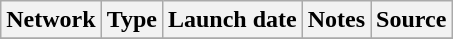<table class="wikitable sortable">
<tr>
<th>Network</th>
<th>Type</th>
<th>Launch date</th>
<th>Notes</th>
<th>Source</th>
</tr>
<tr>
</tr>
</table>
